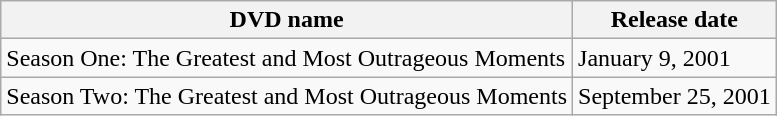<table class="wikitable">
<tr>
<th>DVD name</th>
<th>Release date</th>
</tr>
<tr>
<td>Season One: The Greatest and Most Outrageous Moments</td>
<td>January 9, 2001</td>
</tr>
<tr>
<td>Season Two: The Greatest and Most Outrageous Moments</td>
<td>September 25, 2001</td>
</tr>
</table>
